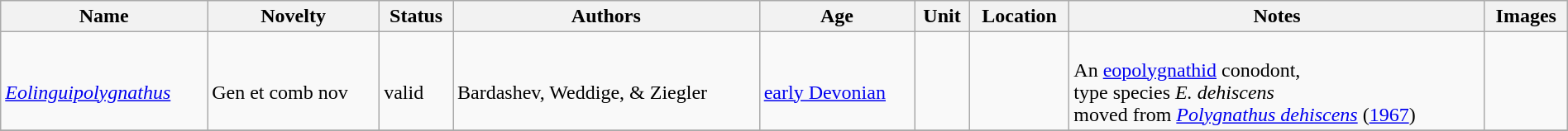<table class="wikitable sortable" align="center" width="100%">
<tr>
<th>Name</th>
<th>Novelty</th>
<th>Status</th>
<th>Authors</th>
<th>Age</th>
<th>Unit</th>
<th>Location</th>
<th>Notes</th>
<th>Images</th>
</tr>
<tr>
<td><br><em><a href='#'>Eolinguipolygnathus</a></em></td>
<td><br>Gen et comb nov</td>
<td><br>valid</td>
<td><br>Bardashev, Weddige, & Ziegler</td>
<td><br><a href='#'>early Devonian</a></td>
<td></td>
<td></td>
<td><br>An <a href='#'>eopolygnathid</a> conodont,<br> type species <em>E. dehiscens</em><br> moved from <em><a href='#'>Polygnathus dehiscens</a></em> (<a href='#'>1967</a>)</td>
<td></td>
</tr>
<tr>
</tr>
</table>
